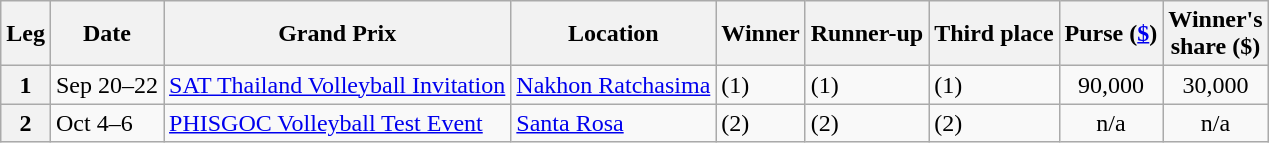<table class="wikitable" style="font-size: 100%">
<tr>
<th>Leg</th>
<th>Date</th>
<th>Grand Prix</th>
<th>Location</th>
<th>Winner</th>
<th>Runner-up</th>
<th>Third place</th>
<th>Purse (<a href='#'>$</a>)</th>
<th>Winner's<br>share ($)</th>
</tr>
<tr>
<th>1</th>
<td>Sep 20–22</td>
<td><a href='#'>SAT Thailand Volleyball Invitation</a></td>
<td> <a href='#'>Nakhon Ratchasima</a></td>
<td> (1)</td>
<td> (1)</td>
<td> (1)</td>
<td align=center>90,000</td>
<td align=center>30,000</td>
</tr>
<tr>
<th>2</th>
<td>Oct 4–6</td>
<td><a href='#'>PHISGOC Volleyball Test Event</a></td>
<td> <a href='#'>Santa Rosa</a></td>
<td> (2)</td>
<td> (2)</td>
<td> (2)</td>
<td align=center>n/a</td>
<td align=center>n/a</td>
</tr>
</table>
